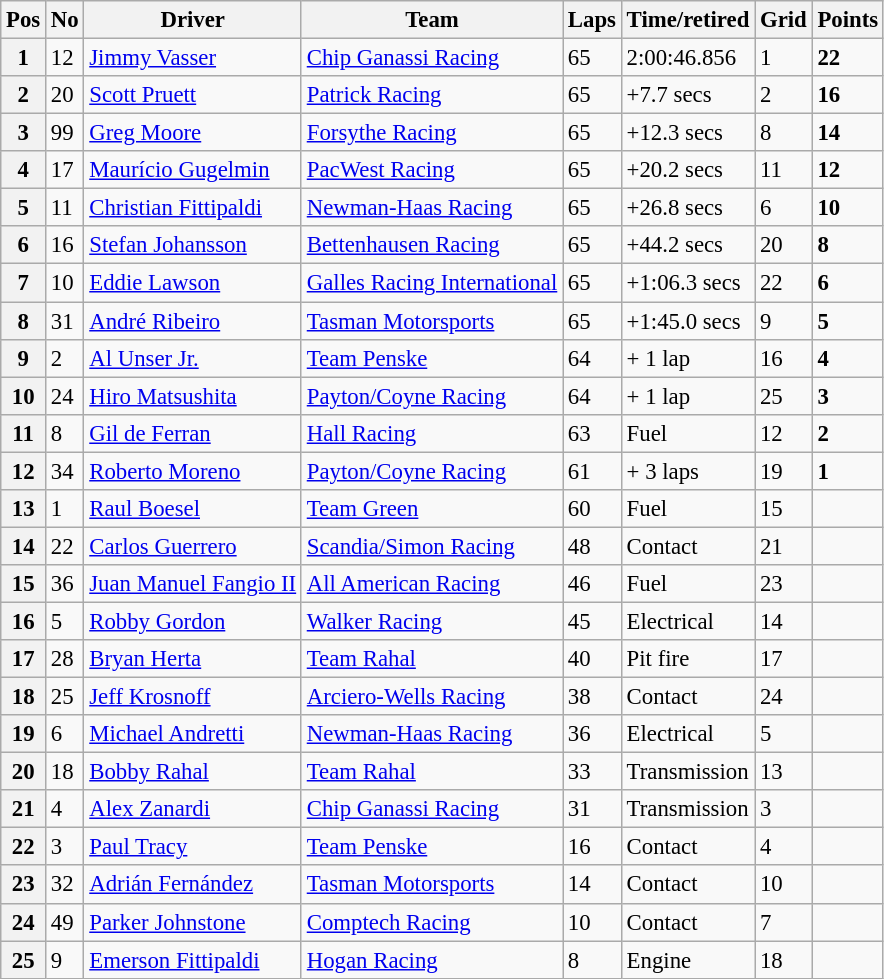<table class="wikitable" style="font-size:95%;">
<tr>
<th>Pos</th>
<th>No</th>
<th>Driver</th>
<th>Team</th>
<th>Laps</th>
<th>Time/retired</th>
<th>Grid</th>
<th>Points</th>
</tr>
<tr>
<th>1</th>
<td>12</td>
<td> <a href='#'>Jimmy Vasser</a></td>
<td><a href='#'>Chip Ganassi Racing</a></td>
<td>65</td>
<td>2:00:46.856</td>
<td>1</td>
<td><strong>22</strong></td>
</tr>
<tr>
<th>2</th>
<td>20</td>
<td> <a href='#'>Scott Pruett</a></td>
<td><a href='#'>Patrick Racing</a></td>
<td>65</td>
<td>+7.7 secs</td>
<td>2</td>
<td><strong>16</strong></td>
</tr>
<tr>
<th>3</th>
<td>99</td>
<td> <a href='#'>Greg Moore</a></td>
<td><a href='#'>Forsythe Racing</a></td>
<td>65</td>
<td>+12.3 secs</td>
<td>8</td>
<td><strong>14</strong></td>
</tr>
<tr>
<th>4</th>
<td>17</td>
<td> <a href='#'>Maurício Gugelmin</a></td>
<td><a href='#'>PacWest Racing</a></td>
<td>65</td>
<td>+20.2 secs</td>
<td>11</td>
<td><strong>12</strong></td>
</tr>
<tr>
<th>5</th>
<td>11</td>
<td> <a href='#'>Christian Fittipaldi</a></td>
<td><a href='#'>Newman-Haas Racing</a></td>
<td>65</td>
<td>+26.8 secs</td>
<td>6</td>
<td><strong>10</strong></td>
</tr>
<tr>
<th>6</th>
<td>16</td>
<td> <a href='#'>Stefan Johansson</a></td>
<td><a href='#'>Bettenhausen Racing</a></td>
<td>65</td>
<td>+44.2 secs</td>
<td>20</td>
<td><strong>8</strong></td>
</tr>
<tr>
<th>7</th>
<td>10</td>
<td> <a href='#'>Eddie Lawson</a></td>
<td><a href='#'>Galles Racing International</a></td>
<td>65</td>
<td>+1:06.3 secs</td>
<td>22</td>
<td><strong>6</strong></td>
</tr>
<tr>
<th>8</th>
<td>31</td>
<td> <a href='#'>André Ribeiro</a></td>
<td><a href='#'>Tasman Motorsports</a></td>
<td>65</td>
<td>+1:45.0 secs</td>
<td>9</td>
<td><strong>5</strong></td>
</tr>
<tr>
<th>9</th>
<td>2</td>
<td> <a href='#'>Al Unser Jr.</a></td>
<td><a href='#'>Team Penske</a></td>
<td>64</td>
<td>+ 1 lap</td>
<td>16</td>
<td><strong>4</strong></td>
</tr>
<tr>
<th>10</th>
<td>24</td>
<td> <a href='#'>Hiro Matsushita</a></td>
<td><a href='#'>Payton/Coyne Racing</a></td>
<td>64</td>
<td>+ 1 lap</td>
<td>25</td>
<td><strong>3</strong></td>
</tr>
<tr>
<th>11</th>
<td>8</td>
<td> <a href='#'>Gil de Ferran</a></td>
<td><a href='#'>Hall Racing</a></td>
<td>63</td>
<td>Fuel</td>
<td>12</td>
<td><strong>2</strong></td>
</tr>
<tr>
<th>12</th>
<td>34</td>
<td> <a href='#'>Roberto Moreno</a></td>
<td><a href='#'>Payton/Coyne Racing</a></td>
<td>61</td>
<td>+ 3 laps</td>
<td>19</td>
<td><strong>1</strong></td>
</tr>
<tr>
<th>13</th>
<td>1</td>
<td> <a href='#'>Raul Boesel</a></td>
<td><a href='#'>Team Green</a></td>
<td>60</td>
<td>Fuel</td>
<td>15</td>
<td></td>
</tr>
<tr>
<th>14</th>
<td>22</td>
<td> <a href='#'>Carlos Guerrero</a></td>
<td><a href='#'>Scandia/Simon Racing</a></td>
<td>48</td>
<td>Contact</td>
<td>21</td>
<td></td>
</tr>
<tr>
<th>15</th>
<td>36</td>
<td> <a href='#'>Juan Manuel Fangio II</a></td>
<td><a href='#'>All American Racing</a></td>
<td>46</td>
<td>Fuel</td>
<td>23</td>
<td></td>
</tr>
<tr>
<th>16</th>
<td>5</td>
<td> <a href='#'>Robby Gordon</a></td>
<td><a href='#'>Walker Racing</a></td>
<td>45</td>
<td>Electrical</td>
<td>14</td>
<td></td>
</tr>
<tr>
<th>17</th>
<td>28</td>
<td> <a href='#'>Bryan Herta</a></td>
<td><a href='#'>Team Rahal</a></td>
<td>40</td>
<td>Pit fire</td>
<td>17</td>
<td></td>
</tr>
<tr>
<th>18</th>
<td>25</td>
<td> <a href='#'>Jeff Krosnoff</a></td>
<td><a href='#'>Arciero-Wells Racing</a></td>
<td>38</td>
<td>Contact</td>
<td>24</td>
<td></td>
</tr>
<tr>
<th>19</th>
<td>6</td>
<td> <a href='#'>Michael Andretti</a></td>
<td><a href='#'>Newman-Haas Racing</a></td>
<td>36</td>
<td>Electrical</td>
<td>5</td>
<td></td>
</tr>
<tr>
<th>20</th>
<td>18</td>
<td> <a href='#'>Bobby Rahal</a></td>
<td><a href='#'>Team Rahal</a></td>
<td>33</td>
<td>Transmission</td>
<td>13</td>
<td></td>
</tr>
<tr>
<th>21</th>
<td>4</td>
<td> <a href='#'>Alex Zanardi</a></td>
<td><a href='#'>Chip Ganassi Racing</a></td>
<td>31</td>
<td>Transmission</td>
<td>3</td>
<td></td>
</tr>
<tr>
<th>22</th>
<td>3</td>
<td> <a href='#'>Paul Tracy</a></td>
<td><a href='#'>Team Penske</a></td>
<td>16</td>
<td>Contact</td>
<td>4</td>
<td></td>
</tr>
<tr>
<th>23</th>
<td>32</td>
<td> <a href='#'>Adrián Fernández</a></td>
<td><a href='#'>Tasman Motorsports</a></td>
<td>14</td>
<td>Contact</td>
<td>10</td>
<td></td>
</tr>
<tr>
<th>24</th>
<td>49</td>
<td> <a href='#'>Parker Johnstone</a></td>
<td><a href='#'>Comptech Racing</a></td>
<td>10</td>
<td>Contact</td>
<td>7</td>
<td></td>
</tr>
<tr>
<th>25</th>
<td>9</td>
<td> <a href='#'>Emerson Fittipaldi</a></td>
<td><a href='#'>Hogan Racing</a></td>
<td>8</td>
<td>Engine</td>
<td>18</td>
<td></td>
</tr>
</table>
